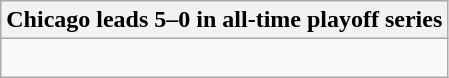<table class="wikitable collapsible collapsed">
<tr>
<th>Chicago leads 5–0 in all-time playoff series</th>
</tr>
<tr>
<td><br>



</td>
</tr>
</table>
